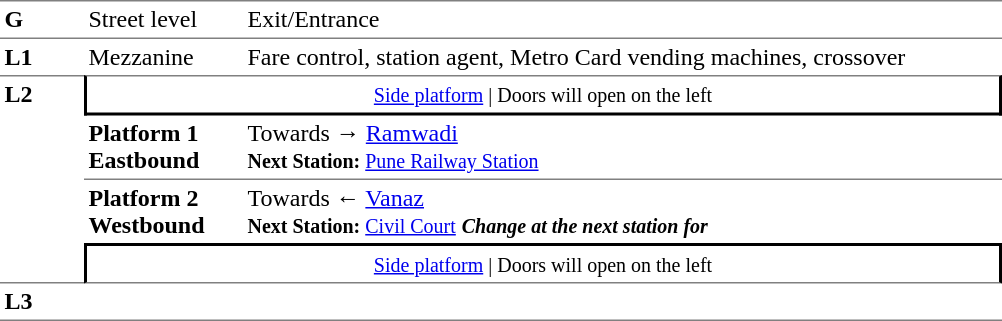<table table border=0 cellspacing=0 cellpadding=3>
<tr>
<td style="border-bottom:solid 1px grey;border-top:solid 1px grey;" width=50 valign=top><strong>G</strong></td>
<td style="border-top:solid 1px grey;border-bottom:solid 1px grey;" width=100 valign=top>Street level</td>
<td style="border-top:solid 1px grey;border-bottom:solid 1px grey;" width=500 valign=top>Exit/Entrance</td>
</tr>
<tr>
<td valign=top><strong>L1</strong></td>
<td valign=top>Mezzanine</td>
<td valign=top>Fare control, station agent, Metro Card vending machines, crossover<br></td>
</tr>
<tr>
<td style="border-top:solid 1px grey;border-bottom:solid 1px grey;" width=50 rowspan=4 valign=top><strong>L2</strong></td>
<td style="border-top:solid 1px grey;border-right:solid 2px black;border-left:solid 2px black;border-bottom:solid 2px black;text-align:center;" colspan=2><small><a href='#'>Side platform</a> | Doors will open on the left </small></td>
</tr>
<tr>
<td style="border-bottom:solid 1px grey;" width=100><span><strong>Platform 1</strong><br><strong>Eastbound</strong></span></td>
<td style="border-bottom:solid 1px grey;" width=500>Towards → <a href='#'>Ramwadi</a><br><small><strong>Next Station:</strong> <a href='#'>Pune Railway Station</a></small></td>
</tr>
<tr>
<td><span><strong>Platform 2</strong><br><strong>Westbound</strong></span></td>
<td>Towards ← <a href='#'>Vanaz</a><br><small><strong>Next Station:</strong> <a href='#'>Civil Court</a></small> <small><strong><em>Change at the next station for </em></strong></small></td>
</tr>
<tr>
<td style="border-top:solid 2px black;border-right:solid 2px black;border-left:solid 2px black;border-bottom:solid 1px grey;" colspan=2  align=center><small><a href='#'>Side platform</a> | Doors will open on the left </small></td>
</tr>
<tr>
<td style="border-bottom:solid 1px grey;" width=50 rowspan=2 valign=top><strong>L3</strong></td>
<td style="border-bottom:solid 1px grey;" width=100></td>
<td style="border-bottom:solid 1px grey;" width=500></td>
</tr>
<tr>
</tr>
</table>
